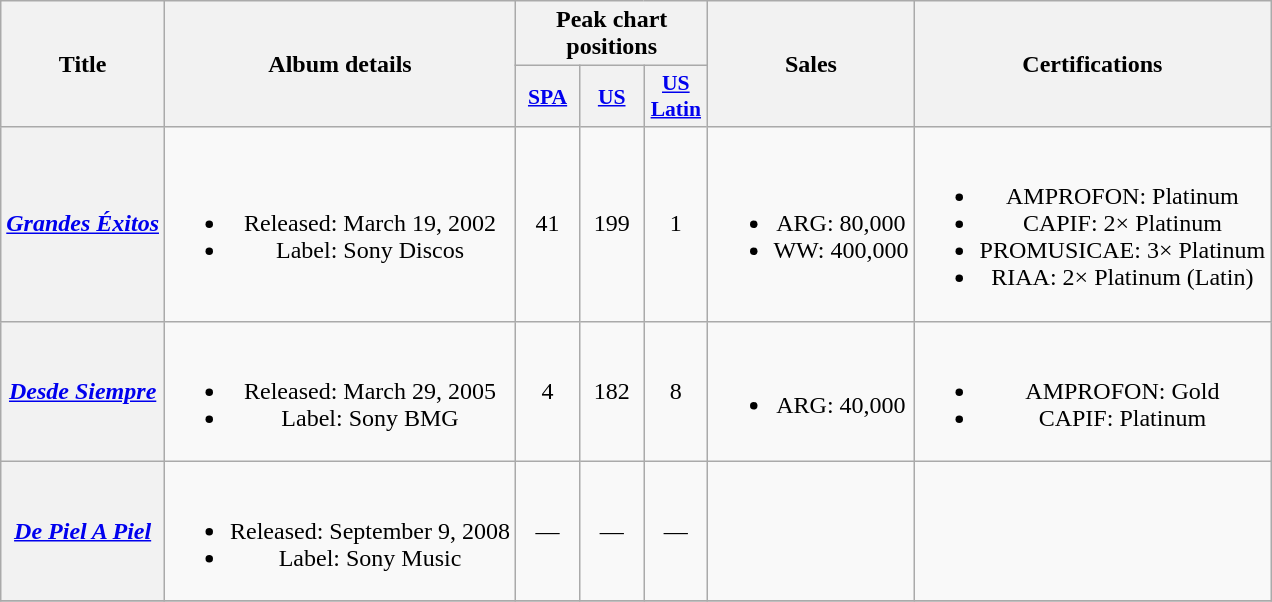<table class="wikitable plainrowheaders" style="text-align:center;">
<tr>
<th rowspan="2">Title</th>
<th rowspan="2">Album details</th>
<th colspan="3">Peak chart positions</th>
<th rowspan="2">Sales</th>
<th rowspan="2">Certifications</th>
</tr>
<tr>
<th scope="col" style="width:2.5em;font-size:90%;"><a href='#'>SPA</a><br></th>
<th scope="col" style="width:2.5em;font-size:90%;"><a href='#'>US</a><br></th>
<th scope="col" style="width:2.5em;font-size:90%;"><a href='#'>US<br>Latin</a><br></th>
</tr>
<tr>
<th scope="row"><em><a href='#'>Grandes Éxitos</a></em></th>
<td><br><ul><li>Released: March 19, 2002</li><li>Label: Sony Discos</li></ul></td>
<td>41</td>
<td>199</td>
<td>1</td>
<td><br><ul><li>ARG: 80,000</li><li>WW: 400,000</li></ul></td>
<td><br><ul><li>AMPROFON: Platinum</li><li>CAPIF: 2× Platinum</li><li>PROMUSICAE: 3× Platinum</li><li>RIAA: 2× Platinum (Latin)</li></ul></td>
</tr>
<tr>
<th scope="row"><em><a href='#'>Desde Siempre</a></em></th>
<td><br><ul><li>Released: March 29, 2005</li><li>Label: Sony BMG</li></ul></td>
<td>4</td>
<td>182</td>
<td>8</td>
<td><br><ul><li>ARG: 40,000</li></ul></td>
<td><br><ul><li>AMPROFON: Gold</li><li>CAPIF: Platinum</li></ul></td>
</tr>
<tr>
<th scope="row"><em><a href='#'>De Piel A Piel</a></em></th>
<td><br><ul><li>Released: September 9, 2008</li><li>Label: Sony Music</li></ul></td>
<td>—</td>
<td>—</td>
<td>—</td>
<td></td>
<td></td>
</tr>
<tr>
</tr>
</table>
